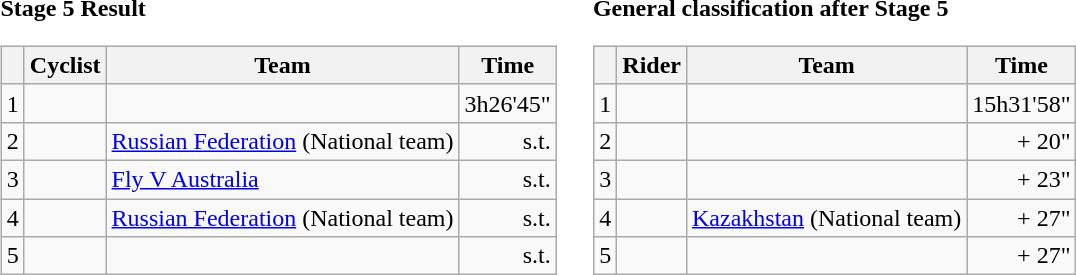<table>
<tr>
<td><strong>Stage 5 Result</strong><br><table class="wikitable">
<tr>
<th></th>
<th>Cyclist</th>
<th>Team</th>
<th>Time</th>
</tr>
<tr>
<td>1</td>
<td></td>
<td></td>
<td style="text-align:right;">3h26'45"</td>
</tr>
<tr>
<td>2</td>
<td> </td>
<td><a href='#'>Russian Federation</a> (National team)</td>
<td style="text-align:right;">s.t.</td>
</tr>
<tr>
<td>3</td>
<td></td>
<td><a href='#'>Fly V Australia</a></td>
<td style="text-align:right;">s.t.</td>
</tr>
<tr>
<td>4</td>
<td> </td>
<td><a href='#'>Russian Federation</a> (National team)</td>
<td style="text-align:right;">s.t.</td>
</tr>
<tr>
<td>5</td>
<td></td>
<td></td>
<td style="text-align:right;">s.t.</td>
</tr>
</table>
</td>
<td></td>
<td><strong>General classification after Stage 5</strong><br><table class="wikitable">
<tr>
<th></th>
<th>Rider</th>
<th>Team</th>
<th>Time</th>
</tr>
<tr>
<td>1</td>
<td>  </td>
<td></td>
<td style="text-align:right;">15h31'58"</td>
</tr>
<tr>
<td>2</td>
<td></td>
<td></td>
<td style="text-align:right;">+ 20"</td>
</tr>
<tr>
<td>3</td>
<td></td>
<td></td>
<td style="text-align:right;">+ 23"</td>
</tr>
<tr>
<td>4</td>
<td></td>
<td><a href='#'>Kazakhstan</a> (National team)</td>
<td style="text-align:right;">+ 27"</td>
</tr>
<tr>
<td>5</td>
<td></td>
<td></td>
<td style="text-align:right;">+ 27"</td>
</tr>
</table>
</td>
</tr>
</table>
